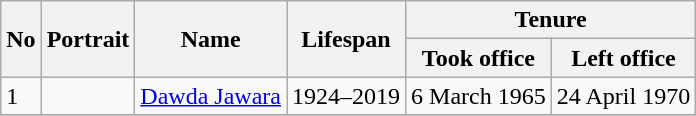<table class="wikitable">
<tr>
<th scope="col" rowspan="2">No</th>
<th scope="col" rowspan="2">Portrait</th>
<th scope="col" rowspan="2">Name</th>
<th scope="col" rowspan="2">Lifespan</th>
<th scope="col" colspan="2">Tenure</th>
</tr>
<tr>
<th scope="col">Took office</th>
<th scope="col">Left office</th>
</tr>
<tr>
<td>1</td>
<td></td>
<td><a href='#'>Dawda Jawara</a></td>
<td>1924–2019</td>
<td>6 March 1965</td>
<td>24 April 1970</td>
</tr>
<tr>
</tr>
</table>
